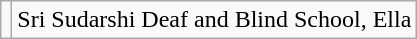<table class="wikitable">
<tr>
<td></td>
<td>Sri Sudarshi Deaf and Blind School, Ella</td>
</tr>
</table>
